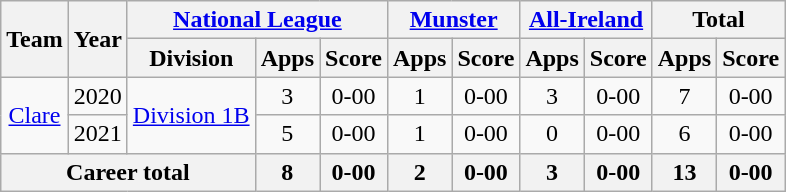<table class="wikitable" style="text-align:center">
<tr>
<th rowspan="2">Team</th>
<th rowspan="2">Year</th>
<th colspan="3"><a href='#'>National League</a></th>
<th colspan="2"><a href='#'>Munster</a></th>
<th colspan="2"><a href='#'>All-Ireland</a></th>
<th colspan="2">Total</th>
</tr>
<tr>
<th>Division</th>
<th>Apps</th>
<th>Score</th>
<th>Apps</th>
<th>Score</th>
<th>Apps</th>
<th>Score</th>
<th>Apps</th>
<th>Score</th>
</tr>
<tr>
<td rowspan="2"><a href='#'>Clare</a></td>
<td>2020</td>
<td rowspan="2"><a href='#'>Division 1B</a></td>
<td>3</td>
<td>0-00</td>
<td>1</td>
<td>0-00</td>
<td>3</td>
<td>0-00</td>
<td>7</td>
<td>0-00</td>
</tr>
<tr>
<td>2021</td>
<td>5</td>
<td>0-00</td>
<td>1</td>
<td>0-00</td>
<td>0</td>
<td>0-00</td>
<td>6</td>
<td>0-00</td>
</tr>
<tr>
<th colspan="3">Career total</th>
<th>8</th>
<th>0-00</th>
<th>2</th>
<th>0-00</th>
<th>3</th>
<th>0-00</th>
<th>13</th>
<th>0-00</th>
</tr>
</table>
